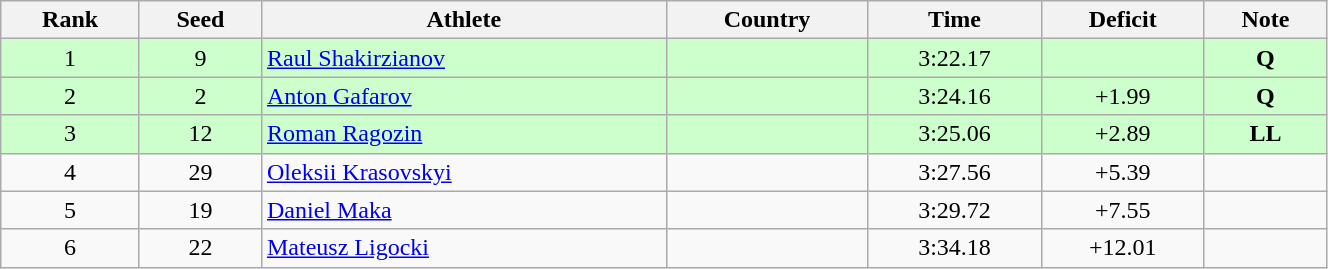<table class="wikitable sortable" style="text-align:center" width=70%>
<tr>
<th>Rank</th>
<th>Seed</th>
<th>Athlete</th>
<th>Country</th>
<th>Time</th>
<th>Deficit</th>
<th>Note</th>
</tr>
<tr bgcolor=ccffcc>
<td>1</td>
<td>9</td>
<td align=left><a href='#'>Raul Shakirzianov</a></td>
<td align=left></td>
<td>3:22.17</td>
<td></td>
<td><strong>Q</strong></td>
</tr>
<tr bgcolor=ccffcc>
<td>2</td>
<td>2</td>
<td align=left><a href='#'>Anton Gafarov</a></td>
<td align=left></td>
<td>3:24.16</td>
<td>+1.99</td>
<td><strong>Q</strong></td>
</tr>
<tr bgcolor=ccffcc>
<td>3</td>
<td>12</td>
<td align=left><a href='#'>Roman Ragozin</a></td>
<td align=left></td>
<td>3:25.06</td>
<td>+2.89</td>
<td><strong>LL</strong></td>
</tr>
<tr>
<td>4</td>
<td>29</td>
<td align=left><a href='#'>Oleksii Krasovskyi</a></td>
<td align=left></td>
<td>3:27.56</td>
<td>+5.39</td>
<td></td>
</tr>
<tr>
<td>5</td>
<td>19</td>
<td align=left><a href='#'>Daniel Maka</a></td>
<td align=left></td>
<td>3:29.72</td>
<td>+7.55</td>
<td></td>
</tr>
<tr>
<td>6</td>
<td>22</td>
<td align=left><a href='#'>Mateusz Ligocki</a></td>
<td align=left></td>
<td>3:34.18</td>
<td>+12.01</td>
<td></td>
</tr>
</table>
